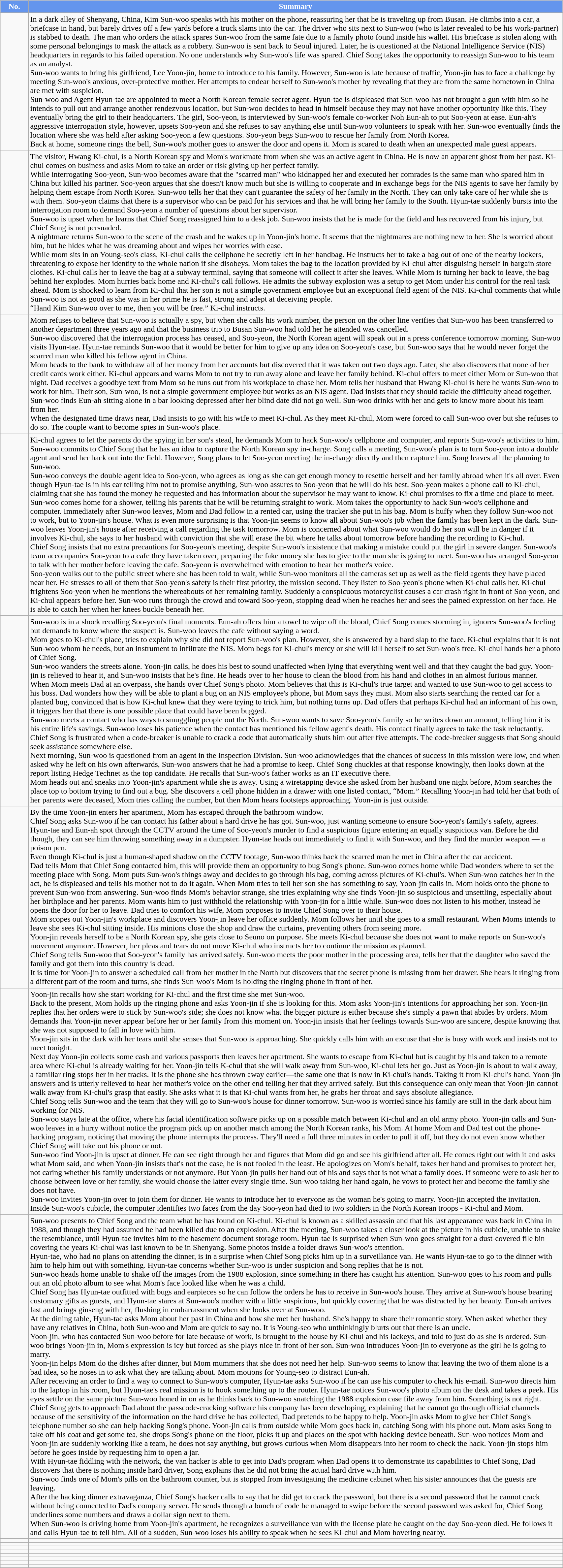<table class="wikitable" style="width:90%">
<tr style="background:cornflowerblue; color:white" align=center>
<td style="width:5%"><strong>No.</strong></td>
<td style="width:95%"><strong>Summary</strong></td>
</tr>
<tr>
<td></td>
<td>In a dark alley of Shenyang, China, Kim Sun-woo speaks with his mother on the phone, reassuring her that he is traveling up from Busan. He climbs into a car, a briefcase in hand, but barely drives off a few yards before a truck slams into the car. The driver who sits next to Sun-woo (who is later revealed to be his work-partner) is stabbed to death. The man who orders the attack spares Sun-woo from the same fate due to a family photo found inside his wallet. His briefcase is stolen along with some personal belongings to mask the attack as a robbery. Sun-woo is sent back to Seoul injured. Later, he is questioned at the National Intelligence Service (NIS) headquarters in regards to his failed operation. No one understands why Sun-woo's life was spared. Chief Song takes the opportunity to reassign Sun-woo to his team as an analyst.<br>Sun-woo wants to bring his girlfriend, Lee Yoon-jin, home to introduce to his family. However, Sun-woo is late because of traffic, Yoon-jin has to face a challenge by meeting Sun-woo's anxious, over-protective mother. Her attempts to endear herself to Sun-woo's mother by revealing that they are from the same hometown in China are met with suspicion.<br>Sun-woo and Agent Hyun-tae are appointed to meet a North Korean female secret agent. Hyun-tae is displeased that Sun-woo has not brought a gun with him so he intends to pull out and arrange another rendezvous location, but Sun-woo decides to head in himself because they may not have another opportunity like this. They eventually bring the girl to their headquarters. The girl, Soo-yeon, is interviewed by Sun-woo's female co-worker Noh Eun-ah to put Soo-yeon at ease. Eun-ah's aggressive interrogation style, however, upsets Soo-yeon and she refuses to say anything else until Sun-woo volunteers to speak with her. Sun-woo eventually finds the location where she was held after asking Soo-yeon a few questions. Soo-yeon begs Sun-woo to rescue her family from North Korea.<br>Back at home, someone rings the bell, Sun-woo's mother goes to answer the door and opens it. Mom is scared to death when an unexpected male guest appears.</td>
</tr>
<tr>
<td></td>
<td>The visitor, Hwang Ki-chul, is a North Korean spy and Mom's workmate from when she was an active agent in China. He is now an apparent ghost from her past. Ki-chul comes on business and asks Mom to take an order or risk giving up her perfect family.<br>While interrogating Soo-yeon, Sun-woo becomes aware that the "scarred man" who kidnapped her and executed her comrades is the same man who spared him in China but killed his partner. Soo-yeon argues that she doesn't know much but she is willing to cooperate and in exchange begs for the NIS agents to save her family by helping them escape from North Korea. Sun-woo tells her that they can't guarantee the safety of her family in the North. They can only take care of her while she is with them. Soo-yeon claims that there is a supervisor who can be paid for his services and that he will bring her family to the South. Hyun-tae suddenly bursts into the interrogation room to demand Soo-yeon a number of questions about her supervisor.<br>Sun-woo is upset when he learns that Chief Song reassigned him to a desk job. Sun-woo insists that he is made for the field and has recovered from his injury, but Chief Song is not persuaded.<br>A nightmare returns Sun-woo to the scene of the crash and he wakes up in Yoon-jin's home. It seems that the nightmares are nothing new to her. She is worried about him, but he hides what he was dreaming about and wipes her worries with ease.<br>While mom sits in on Young-seo's class, Ki-chul calls the cellphone he secretly left in her handbag. He instructs her to take a bag out of one of the nearby lockers, threatening to expose her identity to the whole nation if she disobeys. Mom takes the bag to the location provided by Ki-chul after disguising herself in bargain store clothes. Ki-chul calls her to leave the bag at a subway terminal, saying that someone will collect it after she leaves. While Mom is turning her back to leave, the bag behind her explodes. Mom hurries back home and Ki-chul's call follows.  He admits the subway explosion was a setup to get Mom under his control for the real task ahead. Mom is shocked to learn from Ki-chul that her son is not a simple government employee but an exceptional field agent of the NIS. Ki-chul comments that while Sun-woo is not as good as she was in her prime he is fast, strong and adept at deceiving people.<br>“Hand Kim Sun-woo over to me, then you will be free.” Ki-chul instructs.</td>
</tr>
<tr>
<td></td>
<td>Mom refuses to believe that Sun-woo is actually a spy, but when she calls his work number, the person on the other line verifies that Sun-woo has been transferred to another department three years ago and that the business trip to Busan Sun-woo had told her he attended was cancelled.<br>Sun-woo discovered that the interrogation process has ceased, and Soo-yeon, the North Korean agent will speak out in a press conference tomorrow morning.  Sun-woo visits Hyun-tae. Hyun-tae reminds Sun-woo that it would be better for him to give up any idea on Soo-yeon's case, but Sun-woo says that he would never forget the scarred man who killed his fellow agent in China.<br>Mom heads to the bank to withdraw all of her money from her accounts but discovered that it was taken out two days ago. Later, she also discovers that none of her credit cards work either. Ki-chul appears and warns Mom to not try to run away alone and leave her family behind. Ki-chul offers to meet either Mom or Sun-woo that night.  Dad receives a goodbye text from Mom so he runs out from his workplace to chase her. Mom tells her husband that Hwang Ki-chul is here he wants Sun-woo to work for him. Their son, Sun-woo, is not a simple government employee but works as an NIS agent. Dad insists that they should tackle the difficulty ahead together.<br>Sun-woo finds Eun-ah sitting alone in a bar looking depressed after her blind date did not go well. Sun-woo drinks with her and gets to know more about his team from her.<br>When the designated time draws near, Dad insists to go with his wife to meet Ki-chul. As they meet Ki-chul, Mom were forced to call Sun-woo over but she refuses to do so. The couple want to become spies in Sun-woo's place.</td>
</tr>
<tr>
<td></td>
<td>Ki-chul agrees to let the parents do the spying in her son's stead, he demands Mom to hack Sun-woo's cellphone and computer, and reports Sun-woo's activities to him.<br>Sun-woo commits to Chief Song that he has an idea to capture the North Korean spy in-charge. Song calls a meeting, Sun-woo's plan is to turn Soo-yeon into a double agent and send her back out into the field. However, Song plans to let Soo-yeon meeting the in-charge directly and then capture him. Song leaves all the planning to Sun-woo.<br>Sun-woo conveys the double agent idea to Soo-yeon, who agrees as long as she can get enough money to resettle herself and her family abroad when it's all over. Even though Hyun-tae is in his ear telling him not to promise anything, Sun-woo assures to Soo-yeon that he will do his best. Soo-yeon makes a phone call to Ki-chul, claiming that she has found the money he requested and has information about the supervisor he may want to know. Ki-chul promises to fix a time and place to meet.<br>Sun-woo comes home for a shower, telling his parents that he will be returning straight to work. Mom takes the opportunity to hack Sun-woo's cellphone and computer. Immediately after Sun-woo leaves, Mom and Dad follow in a rented car, using the tracker she put in his bag. Mom is huffy when they follow Sun-woo not to work, but to Yoon-jin's house. What is even more surprising is that Yoon-jin seems to know all about Sun-woo's job when the family has been kept in the dark. Sun-woo leaves Yoon-jin's house after receiving a call regarding the task tomorrow. Mom is concerned about what Sun-woo would do her son will be in danger if it involves Ki-chul, she says to her husband with conviction that she will erase the bit where he talks about tomorrow before handing the recording to Ki-chul.<br>Chief Song insists that no extra precautions for Soo-yeon's meeting, despite Sun-woo's insistence that making a mistake could put the girl in severe danger. Sun-woo's team accompanies Soo-yeon to a cafe they have taken over, preparing the fake money she has to give to the man she is going to meet. 
Sun-woo has arranged Soo-yeon to talk with her mother before leaving the cafe. Soo-yeon is overwhelmed with emotion to hear her mother's voice.<br>Soo-yeon walks out to the public street where she has been told to wait, while Sun-woo monitors all the cameras set up as well as the field agents they have placed near her. He stresses to all of them that Soo-yeon's safety is their first priority, the mission second. They listen to Soo-yeon's phone when Ki-chul calls her. Ki-chul frightens Soo-yeon when he mentions the whereabouts of her remaining family. Suddenly a conspicuous motorcyclist causes a car crash right in front of Soo-yeon, and Ki-chul appears before her. Sun-woo runs through the crowd and toward Soo-yeon, stopping dead when he reaches her and sees the pained expression on her face. He is able to catch her when her knees buckle beneath her.</td>
</tr>
<tr>
<td></td>
<td>Sun-woo is in a shock recalling Soo-yeon's final moments. Eun-ah offers him a towel to wipe off the blood, Chief Song comes storming in, ignores Sun-woo's feeling but demands to know where the suspect is. Sun-woo leaves the cafe without saying a word.<br>Mom goes to Ki-chul's place, tries to explain why she did not report Sun-woo's plan. However, she is answered by a hard slap to the face. Ki-chul explains that it is not Sun-woo whom he needs, but an instrument to infiltrate the NIS. Mom begs for Ki-chul's mercy or she will kill herself to set Sun-woo's free. Ki-chul hands her a photo of Chief Song.<br>Sun-woo wanders the streets alone. Yoon-jin calls, he does his best to sound unaffected when lying that everything went well and that they caught the bad guy. Yoon-jin is relieved to hear it, and Sun-woo insists that he's fine. He heads over to her house to clean the blood from his hand and clothes in an almost furious manner.<br>When Mom meets Dad at an overpass, she hands over Chief Song's photo. Mom believes that this is Ki-chul's true target and wanted to use Sun-woo to get access to his boss. Dad wonders how they will be able to plant a bug on an NIS employee's phone, but Mom says they must. Mom also starts searching the rented car for a planted bug, convinced that is how Ki-chul knew that they were trying to trick him, but nothing turns up. Dad offers that perhaps Ki-chul had an informant of his own, it triggers her that there is one possible place that could have been bugged.<br>Sun-woo meets a contact who has ways to smuggling people out the North. Sun-woo wants to save Soo-yeon's family so he writes down an amount, telling him it is his entire life's savings. Sun-woo loses his patience when the contact has mentioned his fellow agent's death. His contact finally agrees to take the task reluctantly.<br>Chief Song is frustrated when a code-breaker is unable to crack a code that automatically shuts him out after five attempts. The code-breaker suggests that Song should seek assistance somewhere else.<br>Next morning, Sun-woo is questioned from an agent in the Inspection Division. Sun-woo acknowledges that the chances of success in this mission were low, and when asked why he left on his own afterwards, Sun-woo answers that he had a promise to keep. Chief Song chuckles at that response knowingly, then looks down at the report listing Hedge Technet as the top candidate. He recalls that Sun-woo's father works as an IT executive there.<br>Mom heads out and sneaks into Yoon-jin's apartment while she is away. Using a wiretapping device she asked from her husband one night before, Mom searches the place top to bottom trying to find out a bug. She discovers a cell phone hidden in a drawer with one listed contact, “Mom.” Recalling Yoon-jin had told her that both of her parents were deceased, Mom tries calling the number, but then Mom hears footsteps approaching. Yoon-jin is just outside.</td>
</tr>
<tr>
<td></td>
<td>By the time Yoon-jin enters her apartment, Mom has escaped through the bathroom window.<br>Chief Song asks Sun-woo if he can contact his father about a hard drive he has got. Sun-woo, just wanting someone to ensure Soo-yeon's family's safety, agrees.<br>Hyun-tae and Eun-ah spot through the CCTV around the time of Soo-yeon's murder to find a suspicious figure entering an equally suspicious van. Before he did though, they can see him throwing something away in a dumpster. Hyun-tae heads out immediately to find it with Sun-woo, and they find the murder weapon — a poison pen.<br>Even though Ki-chul is just a human-shaped shadow on the CCTV footage, Sun-woo thinks back the scarred man he met in China after the car accident.<br>Dad tells Mom that Chief Song contacted him, this will provide them an opportunity to bug Song's phone. Sun-woo comes home while Dad wonders where to set the meeting place with Song. Mom puts Sun-woo's things away and decides to go through his bag, coming across pictures of Ki-chul's. When Sun-woo catches her in the act, he is displeased and tells his mother not to do it again. When Mom tries to tell her son she has something to say, Yoon-jin calls in. Mom holds onto the phone to prevent Sun-woo from answering. Sun-woo finds Mom's behavior strange, she tries explaining why she finds Yoon-jin so suspicious and unsettling, especially about her birthplace and her parents. Mom wants him to just withhold the relationship with Yoon-jin for a little while. Sun-woo does not listen to his mother, instead he opens the door for her to leave. Dad tries to comfort his wife, Mom proposes to invite Chief Song over to their house.<br>Mom scopes out Yoon-jin's workplace and discovers Yoon-jin leave her office suddenly. Mom follows her until she goes to a small restaurant. When Moms intends to leave she sees Ki-chul sitting inside. His minions close the shop and draw the curtains, preventing others from seeing more.<br>Yoon-jin reveals herself to be a North Korean spy, she gets close to Seuno on purpose. She meets Ki-chul because she does not want to make reports on Sun-woo's movement anymore. However, her pleas and tears do not move Ki-chul who instructs her to continue the mission as planned.<br>Chief Song tells Sun-woo that Soo-yeon's family has arrived safely. Sun-woo meets the poor mother in the processing area, tells her that the daughter who saved the family and got them into this country is dead.<br>It is time for Yoon-jin to answer a scheduled call from her mother in the North but discovers that the secret phone is missing from her drawer. She hears it ringing from a different part of the room and turns, she finds Sun-woo's Mom is holding the ringing phone in front of her.</td>
</tr>
<tr>
<td></td>
<td>Yoon-jin recalls how she start working for Ki-chul and the first time she met Sun-woo.<br>Back to the present, Mom holds up the ringing phone and asks Yoon-jin if she is looking for this. Mom asks Yoon-jin's intentions for approaching her son.  Yoon-jin replies that her orders were to stick by Sun-woo's side; she does not know what the bigger picture is either because she's simply a pawn that abides by orders. Mom demands that Yoon-jin never appear before her or her family from this moment on. Yoon-jin insists that her feelings towards Sun-woo are sincere, despite knowing that she was not supposed to fall in love with him.<br>Yoon-jin sits in the dark with her tears until she senses that Sun-woo is approaching. She quickly calls him with an excuse that she is busy with work and insists not to meet tonight.<br>Next day Yoon-jin collects some cash and various passports then leaves her apartment. She wants to escape from Ki-chul but is caught by his and taken to a remote area where Ki-chul is already waiting for her. Yoon-jin tells K-chul that she will walk away from Sun-woo, Ki-chul lets her go. Just as Yoon-jin is about to walk away, a familiar ring stops her in her tracks. It is the phone she has thrown away earlier—the same one that is now in Ki-chul's hands. Taking it from Ki-chul's hand, Yoon-jin answers and is utterly relieved to hear her mother's voice on the other end telling her that they arrived safely. But this consequence can only mean that Yoon-jin cannot walk away from Ki-chul's grasp that easily. She asks what it is that Ki-chul wants from her, he grabs her throat and says absolute allegiance.<br>Chief Song tells Sun-woo and the team that they will go to Sun-woo's house for dinner tomorrow. Sun-woo is worried since his family are still in the dark about him working for NIS.<br>Sun-woo stays late at the office, where his facial identification software picks up on a possible match between Ki-chul and an old army photo. Yoon-jin calls and Sun-woo leaves in a hurry without notice the program pick up on another match among the North Korean ranks, his Mom.
At home Mom and Dad test out the phone-hacking program, noticing that moving the phone interrupts the process. They'll need a full three minutes in order to pull it off, but they do not even know whether Chief Song will take out his phone or not.<br>Sun-woo find Yoon-jin is upset at dinner. He can see right through her and figures that Mom did go and see his girlfriend after all. He comes right out with it and asks what Mom said, and when Yoon-jin insists that's not the case, he is not fooled in the least. He apologizes on Mom's behalf, takes her hand and promises to protect her, not caring whether his family understands or not anymore. But Yoon-jin pulls her hand out of his and says that is not what a family does. If someone were to ask her to choose between love or her family, she would choose the latter every single time. Sun-woo taking her hand again, he vows to protect her and become the family she does not have.<br>Sun-woo invites Yoon-jin over to join them for dinner. He wants to introduce her to everyone as the woman he's going to marry. Yoon-jin accepted the invitation.<br>Inside Sun-woo's cubicle, the computer identifies two faces from the day Soo-yeon had died to two soldiers in the North Korean troops - Ki-chul and Mom.</td>
</tr>
<tr>
<td></td>
<td>Sun-woo presents to Chief Song and the team what he has found on Ki-chul. Ki-chul is known as a skilled assassin and that his last appearance was back in China in 1988, and though they had assumed he had been killed due to an explosion. After the meeting, Sun-woo takes a closer look at the picture in his cubicle, unable to shake the resemblance, until Hyun-tae invites him to the basement document storage room. Hyun-tae is surprised when Sun-woo goes straight for a dust-covered file bin covering the years Ki-chul was last known to be in Shenyang. Some photos inside a folder draws Sun-woo's attention.<br>Hyun-tae, who had no plans on attending the dinner, is in a surprise when Chief Song picks him up in a surveillance van. He wants Hyun-tae to go to the dinner with him to help him out with something. Hyun-tae concerns whether Sun-woo is under suspicion and Song replies that he is not.<br>Sun-woo heads home unable to shake off the images from the 1988 explosion, since something in there has caught his attention. Sun-woo goes to his room and pulls out an old photo album to see what Mom's face looked like when he was a child.<br>Chief Song has Hyun-tae outfitted with bugs and earpieces so he can follow the orders he has to receive in Sun-woo's house. They arrive at Sun-woo's house bearing customary gifts as guests, and Hyun-tae stares at Sun-woo's mother with a little suspicious, but quickly covering that he was distracted by her beauty. Eun-ah arrives last and brings ginseng with her, flushing in embarrassment when she looks over at Sun-woo.<br>At the dining table, Hyun-tae asks Mom about her past in China and how she met her husband. She's happy to share their romantic story. When asked whether they have any relatives in China, both Sun-woo and Mom are quick to say no. It is Young-seo who unthinkingly blurts out that there is an uncle.<br>Yoon-jin, who has contacted Sun-woo before for late because of work, is brought to the house by Ki-chul and his lackeys, and told to just do as she is ordered. Sun-woo brings Yoon-jin in, Mom's expression is icy but forced as she plays nice in front of her son. Sun-woo introduces Yoon-jin to everyone as the girl he is going to marry.<br>Yoon-jin helps Mom do the dishes after dinner, but Mom mummers that she does not need her help. Sun-woo seems to know that leaving the two of them alone is a bad idea, so he noses in to ask what they are talking about. Mom motions for Young-seo to distract Eun-ah.<br>After receiving an order to find a way to connect to Sun-woo's computer, Hyun-tae asks Sun-woo if he can use his computer to check his e-mail. Sun-woo directs him to the laptop in his room, but Hyun-tae's real mission is to hook something up to the router. Hyun-tae notices Sun-woo's photo album on the desk and takes a peek. His eyes settle on the same picture Sun-woo honed in on as he thinks back to Sun-woo snatching the 1988 explosion case file away from him. Something is not right.<br>Chief Song gets to approach Dad about the passcode-cracking software his company has been developing, explaining that he cannot go through official channels because of the sensitivity of the information on the hard drive he has collected, Dad pretends to be happy to help.
Yoon-jin asks Mom to give her Chief Song's telephone number so she can help hacking Song's phone. Yoon-jin calls from outside while Mom goes back in, catching Song with his phone out. Mom asks Song to take off his coat and get some tea, she drops Song's phone on the floor, picks it up and places on the spot with hacking device beneath. Sun-woo notices Mom and Yoon-jin are suddenly working like a team, he does not say anything, but grows curious when Mom disappears into her room to check the hack. Yoon-jin stops him before he goes inside by requesting him to open a jar.<br>With Hyun-tae fiddling with the network, the van hacker is able to get into Dad's program when Dad opens it to demonstrate its capabilities to Chief Song, Dad discovers that there is nothing inside hard driver, Song explains that he did not bring the actual hard drive with him.<br>Sun-woo finds one of Mom's pills on the bathroom counter, but is stopped from investigating the medicine cabinet when his sister announces that the guests are leaving.<br>After the hacking dinner extravaganza, Chief Song's hacker calls to say that he did get to crack the password, but there is a second password that he cannot crack without being connected to Dad's company server. He sends through a bunch of code he managed to swipe before the second password was asked for, Chief Song underlines some numbers and draws a dollar sign next to them.<br>When Sun-woo is driving home from Yoon-jin's apartment, he recognizes a surveillance van with the license plate he caught on the day Soo-yeon died. He follows it and calls Hyun-tae to tell him. All of a sudden, Sun-woo loses his ability to speak when he sees Ki-chul and Mom hovering nearby.</td>
</tr>
<tr>
<td></td>
<td></td>
</tr>
<tr>
<td></td>
<td></td>
</tr>
<tr>
<td></td>
<td></td>
</tr>
<tr>
<td></td>
<td></td>
</tr>
<tr>
<td></td>
<td></td>
</tr>
<tr>
<td></td>
<td></td>
</tr>
<tr>
<td></td>
<td></td>
</tr>
<tr>
<td></td>
<td></td>
</tr>
<tr>
</tr>
</table>
